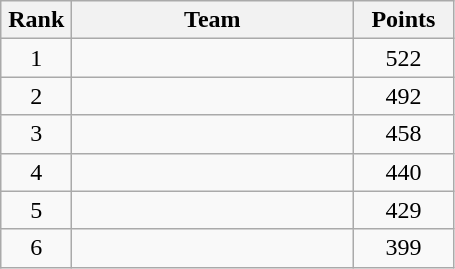<table class="wikitable" style="text-align:center;">
<tr>
<th width=40>Rank</th>
<th width=180>Team</th>
<th width=60>Points</th>
</tr>
<tr>
<td>1</td>
<td align=left></td>
<td>522</td>
</tr>
<tr>
<td>2</td>
<td align=left></td>
<td>492</td>
</tr>
<tr>
<td>3</td>
<td align=left></td>
<td>458</td>
</tr>
<tr>
<td>4</td>
<td align=left></td>
<td>440</td>
</tr>
<tr>
<td>5</td>
<td align=left></td>
<td>429</td>
</tr>
<tr>
<td>6</td>
<td align=left></td>
<td>399</td>
</tr>
</table>
